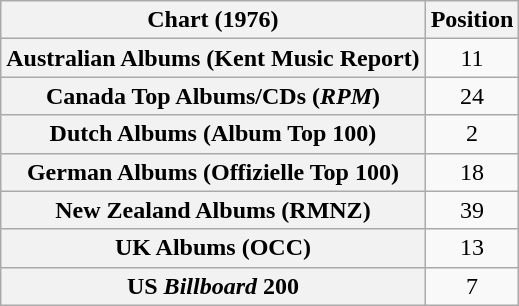<table class="wikitable sortable plainrowheaders" style="text-align:center">
<tr>
<th scope="col">Chart (1976)</th>
<th scope="col">Position</th>
</tr>
<tr>
<th scope="row">Australian Albums (Kent Music Report)</th>
<td>11</td>
</tr>
<tr>
<th scope="row">Canada Top Albums/CDs (<em>RPM</em>)</th>
<td>24</td>
</tr>
<tr>
<th scope="row">Dutch Albums (Album Top 100)</th>
<td>2</td>
</tr>
<tr>
<th scope="row">German Albums (Offizielle Top 100)</th>
<td>18</td>
</tr>
<tr>
<th scope="row">New Zealand Albums (RMNZ)</th>
<td>39</td>
</tr>
<tr>
<th scope="row">UK Albums (OCC)</th>
<td>13</td>
</tr>
<tr>
<th scope="row">US <em>Billboard</em> 200</th>
<td>7</td>
</tr>
</table>
